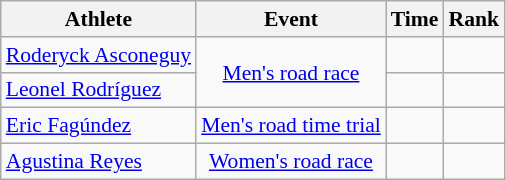<table class="wikitable" style="font-size:90%">
<tr>
<th>Athlete</th>
<th>Event</th>
<th>Time</th>
<th>Rank</th>
</tr>
<tr>
<td><a href='#'>Roderyck Asconeguy</a></td>
<td align=center rowspan=2><a href='#'>Men's road race</a></td>
<td></td>
<td></td>
</tr>
<tr>
<td><a href='#'>Leonel Rodríguez</a></td>
<td></td>
<td></td>
</tr>
<tr>
<td><a href='#'>Eric Fagúndez</a></td>
<td align=center><a href='#'>Men's road time trial</a></td>
<td></td>
<td></td>
</tr>
<tr>
<td><a href='#'>Agustina Reyes</a></td>
<td align=center><a href='#'>Women's road race</a></td>
<td></td>
<td></td>
</tr>
</table>
